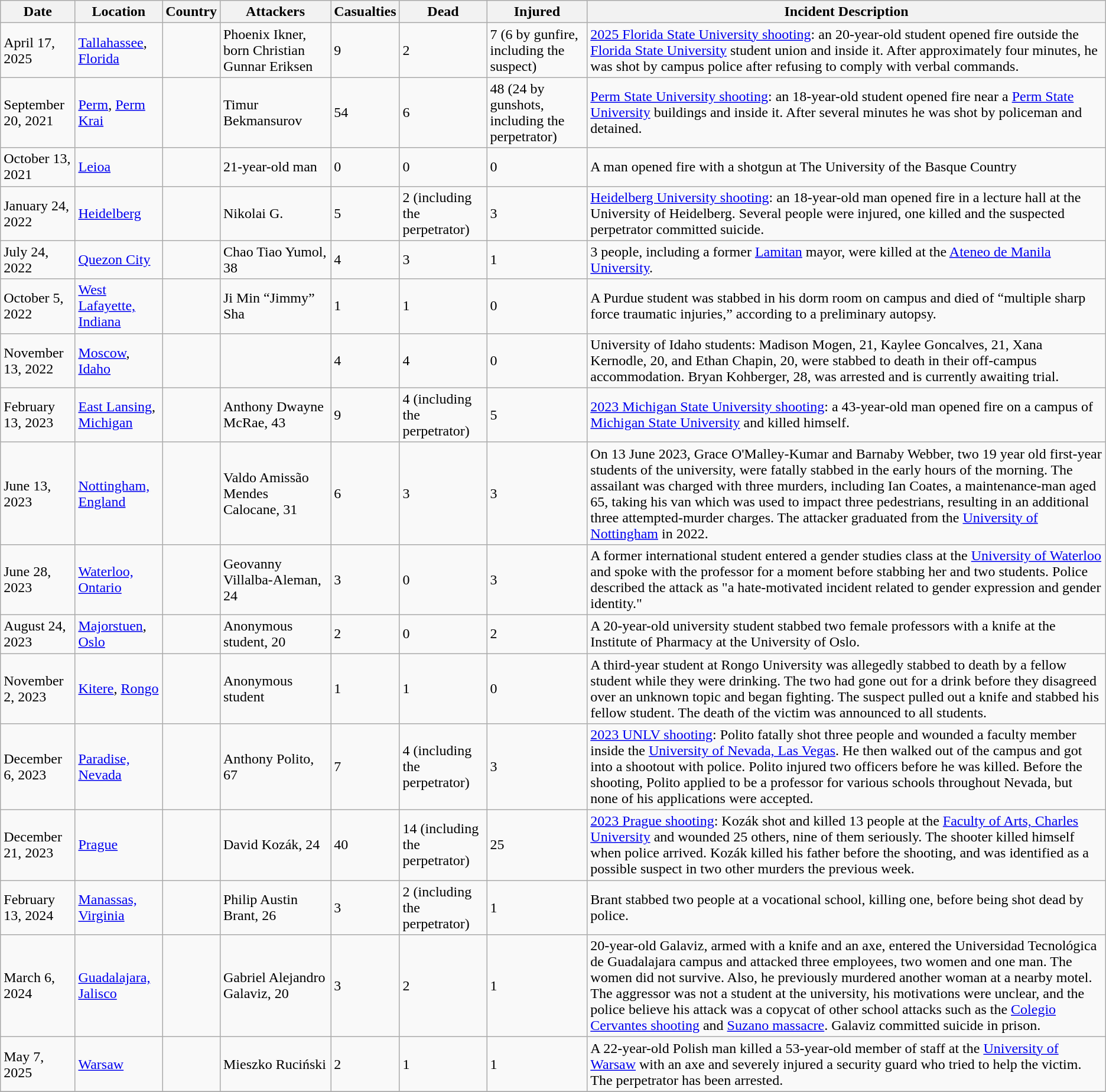<table class="wikitable sortable" style="font-size:100%;">
<tr>
<th>Date</th>
<th>Location</th>
<th>Country</th>
<th>Attackers</th>
<th data-sort-type="number">Casualties</th>
<th data-sort-type="number">Dead</th>
<th data-sort-type="number">Injured</th>
<th>Incident Description</th>
</tr>
<tr>
<td>April 17, 2025</td>
<td><a href='#'>Tallahassee</a>, <a href='#'>Florida</a></td>
<td></td>
<td>Phoenix Ikner, born Christian Gunnar Eriksen</td>
<td>9</td>
<td>2</td>
<td>7 (6 by gunfire, including the suspect)</td>
<td><a href='#'>2025 Florida State University shooting</a>: an 20-year-old student opened fire outside the <a href='#'>Florida State University</a> student union and inside it. After approximately four minutes, he was shot by campus police after refusing to comply with verbal commands.</td>
</tr>
<tr>
<td>September 20, 2021</td>
<td><a href='#'>Perm</a>, <a href='#'>Perm Krai</a></td>
<td></td>
<td>Timur Bekmansurov</td>
<td>54</td>
<td>6</td>
<td>48 (24 by gunshots, including the perpetrator)</td>
<td><a href='#'>Perm State University shooting</a>: an 18-year-old student opened fire near a <a href='#'>Perm State University</a> buildings and inside it. After several minutes he was shot by policeman and detained.</td>
</tr>
<tr>
<td>October 13, 2021</td>
<td><a href='#'>Leioa</a></td>
<td></td>
<td>21-year-old man</td>
<td>0</td>
<td>0</td>
<td>0</td>
<td>A man opened fire with a shotgun at The University of the Basque Country</td>
</tr>
<tr>
<td>January 24, 2022</td>
<td><a href='#'>Heidelberg</a></td>
<td></td>
<td>Nikolai G.</td>
<td>5</td>
<td>2 (including the perpetrator)</td>
<td>3</td>
<td><a href='#'>Heidelberg University shooting</a>: an 18-year-old man opened fire in a lecture hall at the University of Heidelberg. Several people were injured, one killed and the suspected perpetrator committed suicide.</td>
</tr>
<tr>
<td>July 24, 2022</td>
<td><a href='#'>Quezon City</a></td>
<td></td>
<td>Chao Tiao Yumol, 38</td>
<td>4</td>
<td>3</td>
<td>1</td>
<td>3 people, including a former <a href='#'>Lamitan</a> mayor, were killed at the <a href='#'>Ateneo de Manila University</a>.</td>
</tr>
<tr>
<td>October 5, 2022</td>
<td><a href='#'>West Lafayette, Indiana</a></td>
<td></td>
<td>Ji Min “Jimmy” Sha</td>
<td>1</td>
<td>1</td>
<td>0</td>
<td>A Purdue student was stabbed in his dorm room on campus and died of “multiple sharp force traumatic injuries,” according to a preliminary autopsy.</td>
</tr>
<tr>
<td>November 13, 2022</td>
<td><a href='#'>Moscow</a>, <a href='#'>Idaho</a></td>
<td></td>
<td></td>
<td>4</td>
<td>4</td>
<td>0</td>
<td>University of Idaho students: Madison Mogen, 21, Kaylee Goncalves, 21, Xana Kernodle, 20, and Ethan Chapin, 20, were stabbed to death in their off-campus accommodation. Bryan Kohberger, 28, was arrested and is currently awaiting trial.</td>
</tr>
<tr>
<td>February 13, 2023</td>
<td><a href='#'>East Lansing</a>, <a href='#'>Michigan</a></td>
<td></td>
<td>Anthony Dwayne McRae, 43</td>
<td>9</td>
<td>4 (including the perpetrator)</td>
<td>5</td>
<td><a href='#'>2023 Michigan State University shooting</a>: a 43-year-old man opened fire on a campus of <a href='#'>Michigan State University</a> and killed himself.</td>
</tr>
<tr>
<td>June 13, 2023</td>
<td><a href='#'>Nottingham, England</a></td>
<td></td>
<td>Valdo Amissão Mendes Calocane, 31</td>
<td>6</td>
<td>3</td>
<td>3</td>
<td>On 13 June 2023, Grace O'Malley-Kumar and Barnaby Webber, two 19 year old first-year students of the university, were fatally stabbed in the early hours of the morning. The assailant was charged with three murders, including Ian Coates, a maintenance-man aged 65, taking his van which was used to impact three pedestrians, resulting in an additional three attempted-murder charges. The attacker graduated from the <a href='#'>University of Nottingham</a> in 2022.</td>
</tr>
<tr>
<td>June 28, 2023</td>
<td><a href='#'>Waterloo, Ontario</a></td>
<td></td>
<td>Geovanny Villalba-Aleman, 24</td>
<td>3</td>
<td>0</td>
<td>3</td>
<td>A former international student entered a gender studies class at the <a href='#'>University of Waterloo</a> and spoke with the professor for a moment before stabbing her and two students. Police described the attack as "a hate-motivated incident related to gender expression and gender identity."</td>
</tr>
<tr>
<td>August 24, 2023</td>
<td><a href='#'>Majorstuen</a>, <a href='#'>Oslo</a></td>
<td></td>
<td>Anonymous student, 20</td>
<td>2</td>
<td>0</td>
<td>2</td>
<td>A 20-year-old university student stabbed two female professors with a knife at the Institute of Pharmacy at the University of Oslo.</td>
</tr>
<tr>
<td>November 2, 2023</td>
<td><a href='#'>Kitere</a>, <a href='#'>Rongo</a></td>
<td></td>
<td>Anonymous student</td>
<td>1</td>
<td>1</td>
<td>0</td>
<td>A third-year student at Rongo University was allegedly stabbed to death by a fellow student while they were drinking. The two had gone out for a drink before they disagreed over an unknown topic and began fighting. The suspect pulled out a knife and stabbed his fellow student. The death of the victim was announced to all students.</td>
</tr>
<tr>
<td>December 6, 2023</td>
<td><a href='#'>Paradise, Nevada</a></td>
<td></td>
<td>Anthony Polito, 67</td>
<td>7</td>
<td>4 (including the perpetrator)</td>
<td>3</td>
<td><a href='#'>2023 UNLV shooting</a>: Polito fatally shot three people and wounded a faculty member inside the <a href='#'>University of Nevada, Las Vegas</a>. He then walked out of the campus and got into a shootout with police. Polito injured two officers before he was killed. Before the shooting, Polito applied to be a professor for various schools throughout Nevada, but none of his applications were accepted.</td>
</tr>
<tr>
<td>December 21, 2023</td>
<td><a href='#'>Prague</a></td>
<td></td>
<td>David Kozák, 24</td>
<td>40</td>
<td>14 (including the perpetrator)</td>
<td>25</td>
<td><a href='#'>2023 Prague shooting</a>: Kozák shot and killed 13 people at the <a href='#'>Faculty of Arts, Charles University</a> and wounded 25 others, nine of them seriously. The shooter killed himself when police arrived. Kozák killed his father before the shooting, and was identified as a possible suspect in two other murders the previous week.</td>
</tr>
<tr>
<td>February 13, 2024</td>
<td><a href='#'>Manassas, Virginia</a></td>
<td></td>
<td>Philip Austin Brant, 26</td>
<td>3</td>
<td>2 (including the perpetrator)</td>
<td>1</td>
<td>Brant stabbed two people at a vocational school, killing one, before being shot dead by police.</td>
</tr>
<tr>
<td>March 6, 2024</td>
<td><a href='#'>Guadalajara, Jalisco</a></td>
<td></td>
<td>Gabriel Alejandro Galaviz, 20</td>
<td>3</td>
<td>2</td>
<td>1</td>
<td>20-year-old Galaviz, armed with a knife and an axe, entered the Universidad Tecnológica de Guadalajara campus and attacked three employees, two women and one man. The women did not survive. Also, he previously murdered another woman at a nearby motel. The aggressor was not a student at the university, his motivations were unclear, and the police believe his attack was a copycat of other school attacks such as the <a href='#'>Colegio Cervantes shooting</a> and <a href='#'>Suzano massacre</a>. Galaviz committed suicide in prison.</td>
</tr>
<tr>
<td>May 7, 2025</td>
<td><a href='#'>Warsaw</a></td>
<td></td>
<td>Mieszko Ruciński</td>
<td>2</td>
<td>1</td>
<td>1</td>
<td>A 22-year-old Polish man killed a 53-year-old member of staff at the <a href='#'>University of Warsaw</a> with an axe and severely injured a security guard who tried to help the victim. The perpetrator has been arrested.</td>
</tr>
<tr>
</tr>
</table>
